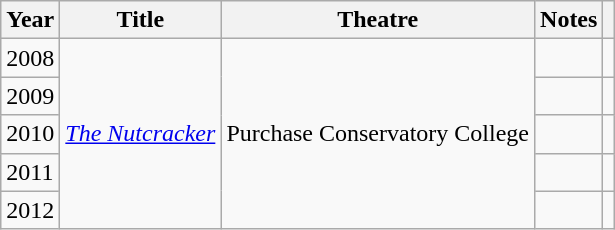<table class="wikitable">
<tr>
<th>Year</th>
<th>Title</th>
<th>Theatre</th>
<th>Notes</th>
<th></th>
</tr>
<tr>
<td>2008</td>
<td rowspan="5"><em><a href='#'>The Nutcracker</a></em></td>
<td rowspan="5">Purchase Conservatory College</td>
<td></td>
<td></td>
</tr>
<tr>
<td>2009</td>
<td></td>
<td></td>
</tr>
<tr>
<td>2010</td>
<td></td>
<td></td>
</tr>
<tr>
<td>2011</td>
<td></td>
<td></td>
</tr>
<tr>
<td>2012</td>
<td></td>
<td></td>
</tr>
</table>
